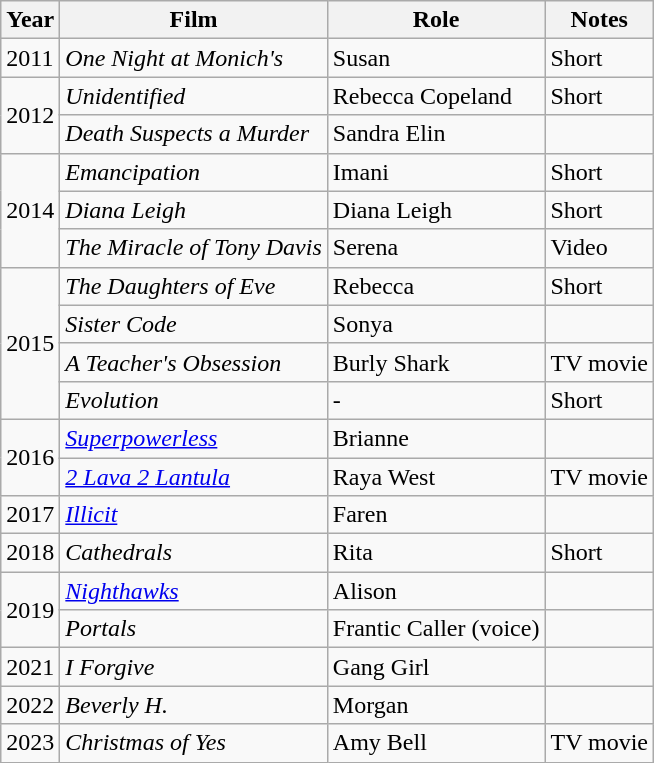<table class="wikitable sortable">
<tr>
<th>Year</th>
<th>Film</th>
<th>Role</th>
<th>Notes</th>
</tr>
<tr>
<td>2011</td>
<td><em>One Night at Monich's</em></td>
<td>Susan</td>
<td>Short</td>
</tr>
<tr>
<td rowspan="2">2012</td>
<td><em>Unidentified</em></td>
<td>Rebecca Copeland</td>
<td>Short</td>
</tr>
<tr>
<td><em>Death Suspects a Murder</em></td>
<td>Sandra Elin</td>
<td></td>
</tr>
<tr>
<td rowspan="3">2014</td>
<td><em>Emancipation</em></td>
<td>Imani</td>
<td>Short</td>
</tr>
<tr>
<td><em>Diana Leigh</em></td>
<td>Diana Leigh</td>
<td>Short</td>
</tr>
<tr>
<td><em>The Miracle of Tony Davis</em></td>
<td>Serena</td>
<td>Video</td>
</tr>
<tr>
<td rowspan="4">2015</td>
<td><em>The Daughters of Eve</em></td>
<td>Rebecca</td>
<td>Short</td>
</tr>
<tr>
<td><em>Sister Code</em></td>
<td>Sonya</td>
<td></td>
</tr>
<tr>
<td><em>A Teacher's Obsession</em></td>
<td>Burly Shark</td>
<td>TV movie</td>
</tr>
<tr>
<td><em>Evolution</em></td>
<td>-</td>
<td>Short</td>
</tr>
<tr>
<td rowspan="2">2016</td>
<td><em><a href='#'>Superpowerless</a></em></td>
<td>Brianne</td>
<td></td>
</tr>
<tr>
<td><em><a href='#'>2 Lava 2 Lantula</a></em></td>
<td>Raya West</td>
<td>TV movie</td>
</tr>
<tr>
<td>2017</td>
<td><em><a href='#'>Illicit</a></em></td>
<td>Faren</td>
<td></td>
</tr>
<tr>
<td>2018</td>
<td><em>Cathedrals</em></td>
<td>Rita</td>
<td>Short</td>
</tr>
<tr>
<td rowspan="2">2019</td>
<td><em><a href='#'>Nighthawks</a></em></td>
<td>Alison</td>
<td></td>
</tr>
<tr>
<td><em>Portals</em></td>
<td>Frantic Caller (voice)</td>
<td></td>
</tr>
<tr>
<td>2021</td>
<td><em>I Forgive</em></td>
<td>Gang Girl</td>
<td></td>
</tr>
<tr>
<td>2022</td>
<td><em>Beverly H.</em></td>
<td>Morgan</td>
<td></td>
</tr>
<tr>
<td>2023</td>
<td><em>Christmas of Yes</em></td>
<td>Amy Bell</td>
<td>TV movie</td>
</tr>
</table>
